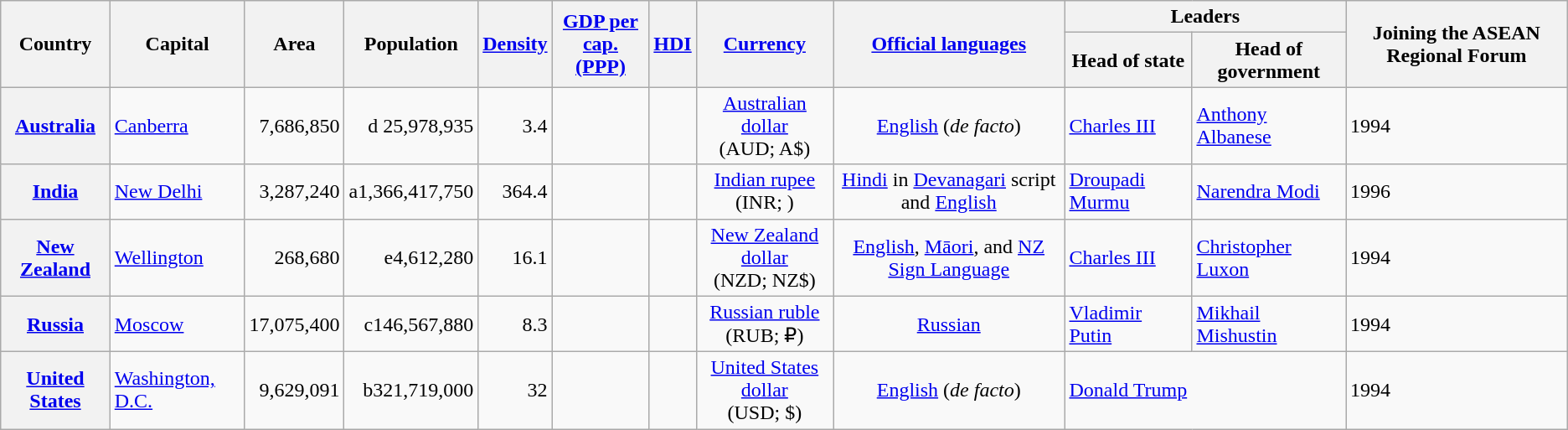<table class="wikitable sortable plainrowheaders">
<tr>
<th scope="col" rowspan=2>Country</th>
<th scope="col" rowspan=2>Capital</th>
<th scope="col" rowspan=2>Area<br></th>
<th scope="col" rowspan=2>Population</th>
<th scope="col" rowspan=2><a href='#'>Density</a><br></th>
<th scope="col" rowspan=2><a href='#'>GDP per cap.<br>(PPP)</a></th>
<th scope="col" rowspan=2><a href='#'>HDI</a></th>
<th scope="col" rowspan=2><a href='#'>Currency</a></th>
<th scope="col" class="unsortable" rowspan=2><a href='#'>Official languages</a></th>
<th scope="col" class="unsortable" colspan=2>Leaders</th>
<th scope="col" rowspan=2>Joining the ASEAN Regional Forum</th>
</tr>
<tr>
<th scope="col" class="unsortable">Head of state</th>
<th scope="col" class="unsortable">Head of government</th>
</tr>
<tr>
<th scope="row"><a href='#'>Australia</a></th>
<td><a href='#'>Canberra</a></td>
<td align=right>7,686,850</td>
<td align=right><span>d</span> 25,978,935 </td>
<td align=right>3.4</td>
<td align=right></td>
<td align=right></td>
<td align=center><a href='#'>Australian dollar</a><br>(AUD; A$)</td>
<td align=center><a href='#'>English</a> (<em>de facto</em>)</td>
<td><a href='#'>Charles&nbsp;III</a></td>
<td><a href='#'>Anthony Albanese</a></td>
<td>1994</td>
</tr>
<tr>
<th scope="row"><a href='#'>India</a></th>
<td><a href='#'>New Delhi</a></td>
<td align=right>3,287,240</td>
<td align=right><span>a</span>1,366,417,750</td>
<td align=right>364.4</td>
<td align=right></td>
<td align=right></td>
<td align=center><a href='#'>Indian rupee</a><br>(INR; )</td>
<td align=center><a href='#'>Hindi</a> in <a href='#'>Devanagari</a> script and <a href='#'>English</a></td>
<td><a href='#'>Droupadi Murmu</a></td>
<td><a href='#'>Narendra Modi</a></td>
<td>1996</td>
</tr>
<tr>
<th scope="row"><a href='#'>New Zealand</a></th>
<td><a href='#'>Wellington</a></td>
<td align=right>268,680</td>
<td align=right><span>e</span>4,612,280</td>
<td align=right>16.1</td>
<td align=right></td>
<td align=right></td>
<td align=center><a href='#'>New Zealand dollar</a><br>(NZD; NZ$)</td>
<td align=center><a href='#'>English</a>, <a href='#'>Māori</a>, and <a href='#'>NZ Sign Language</a></td>
<td><a href='#'>Charles&nbsp;III</a></td>
<td><a href='#'>Christopher Luxon</a></td>
<td>1994</td>
</tr>
<tr>
<th scope="row"><a href='#'>Russia</a></th>
<td><a href='#'>Moscow</a></td>
<td align=right>17,075,400</td>
<td align=right><span>c</span>146,567,880</td>
<td align=right>8.3</td>
<td align=right></td>
<td align=right></td>
<td align=center><a href='#'>Russian ruble</a><br>(RUB; ₽)</td>
<td align=center><a href='#'>Russian</a></td>
<td><a href='#'>Vladimir Putin</a></td>
<td><a href='#'>Mikhail Mishustin</a></td>
<td>1994</td>
</tr>
<tr>
<th scope="row"><a href='#'>United States</a></th>
<td><a href='#'>Washington, D.C.</a></td>
<td align=right>9,629,091</td>
<td align=right><span>b</span>321,719,000</td>
<td align=right>32</td>
<td align=right></td>
<td align=right></td>
<td align=center><a href='#'>United States dollar</a><br>(USD; $)</td>
<td align=center><a href='#'>English</a> (<em>de facto</em>)</td>
<td colspan=2><a href='#'>Donald Trump</a></td>
<td>1994</td>
</tr>
</table>
